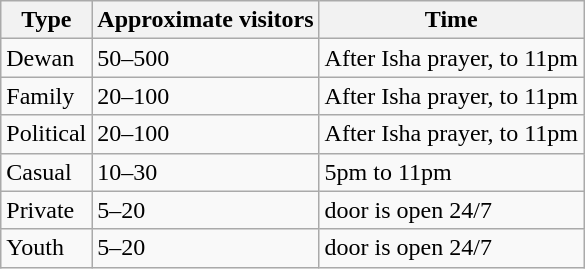<table class="wikitable sortable">
<tr>
<th>Type</th>
<th>Approximate visitors</th>
<th>Time</th>
</tr>
<tr>
<td>Dewan</td>
<td>50–500</td>
<td>After Isha prayer, to 11pm</td>
</tr>
<tr>
<td>Family</td>
<td>20–100</td>
<td>After Isha prayer, to 11pm</td>
</tr>
<tr>
<td>Political</td>
<td>20–100</td>
<td>After Isha prayer, to 11pm</td>
</tr>
<tr>
<td>Casual</td>
<td>10–30</td>
<td>5pm to 11pm</td>
</tr>
<tr>
<td>Private</td>
<td>5–20</td>
<td>door is open 24/7</td>
</tr>
<tr>
<td>Youth</td>
<td>5–20</td>
<td>door is open 24/7</td>
</tr>
</table>
